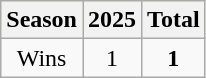<table class=wikitable>
<tr style=background:#ffc>
<th>Season</th>
<th>2025</th>
<th>Total</th>
</tr>
<tr align=center>
<td>Wins</td>
<td>1</td>
<td><strong>1</strong></td>
</tr>
</table>
